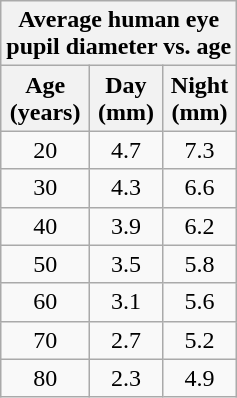<table class="wikitable floatleft" style="text-align:center">
<tr>
<th colspan=3>Average human eye<br>pupil diameter vs. age</th>
</tr>
<tr>
<th>Age<br>(years)</th>
<th>Day<br>(mm)</th>
<th>Night<br>(mm)</th>
</tr>
<tr>
<td>20</td>
<td>4.7</td>
<td>7.3</td>
</tr>
<tr>
<td>30</td>
<td>4.3</td>
<td>6.6</td>
</tr>
<tr>
<td>40</td>
<td>3.9</td>
<td>6.2</td>
</tr>
<tr>
<td>50</td>
<td>3.5</td>
<td>5.8</td>
</tr>
<tr>
<td>60</td>
<td>3.1</td>
<td>5.6</td>
</tr>
<tr>
<td>70</td>
<td>2.7</td>
<td>5.2</td>
</tr>
<tr>
<td>80</td>
<td>2.3</td>
<td>4.9</td>
</tr>
</table>
